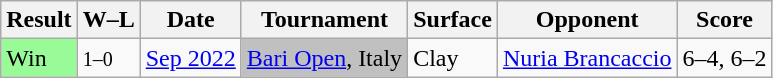<table class="sortable wikitable">
<tr>
<th>Result</th>
<th class=unsortable>W–L</th>
<th>Date</th>
<th>Tournament</th>
<th>Surface</th>
<th>Opponent</th>
<th class=unsortable>Score</th>
</tr>
<tr>
<td bgcolor=98FB98>Win</td>
<td><small>1–0</small></td>
<td><a href='#'>Sep 2022</a></td>
<td bgcolor=silver><a href='#'>Bari Open</a>, Italy</td>
<td>Clay</td>
<td> <a href='#'>Nuria Brancaccio</a></td>
<td>6–4, 6–2</td>
</tr>
</table>
